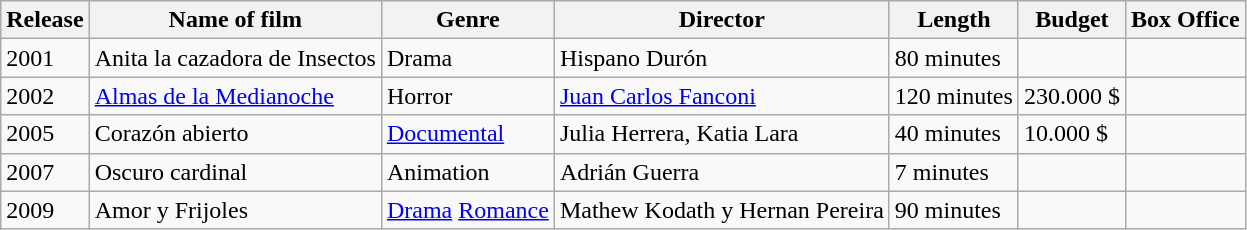<table class="wikitable sortable">
<tr>
<th>Release</th>
<th>Name of film</th>
<th>Genre</th>
<th>Director</th>
<th>Length</th>
<th>Budget</th>
<th>Box Office</th>
</tr>
<tr>
<td>2001</td>
<td>Anita la cazadora de Insectos</td>
<td>Drama</td>
<td>Hispano Durón</td>
<td>80 minutes</td>
<td></td>
<td></td>
</tr>
<tr>
<td>2002</td>
<td><a href='#'>Almas de la Medianoche</a></td>
<td>Horror</td>
<td><a href='#'>Juan Carlos Fanconi</a></td>
<td>120 minutes</td>
<td>230.000 $</td>
<td></td>
</tr>
<tr>
<td>2005</td>
<td>Corazón abierto</td>
<td><a href='#'>Documental</a></td>
<td>Julia Herrera, Katia Lara</td>
<td>40 minutes</td>
<td>10.000 $</td>
<td></td>
</tr>
<tr>
<td>2007</td>
<td>Oscuro cardinal</td>
<td>Animation</td>
<td>Adrián Guerra</td>
<td>7 minutes</td>
<td></td>
<td></td>
</tr>
<tr>
<td>2009</td>
<td>Amor y Frijoles</td>
<td><a href='#'>Drama</a> <a href='#'>Romance</a></td>
<td>Mathew Kodath y Hernan Pereira</td>
<td>90 minutes</td>
<td></td>
<td></td>
</tr>
</table>
